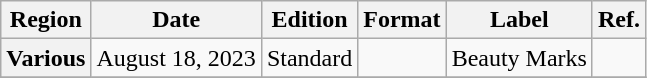<table class="wikitable plainrowheaders">
<tr>
<th scope="col">Region</th>
<th scope="col">Date</th>
<th scope="col">Edition</th>
<th scope="col">Format</th>
<th scope="col">Label</th>
<th scope="col">Ref.</th>
</tr>
<tr>
<th scope="row">Various</th>
<td>August 18, 2023</td>
<td>Standard</td>
<td></td>
<td>Beauty Marks</td>
<td></td>
</tr>
<tr>
</tr>
</table>
